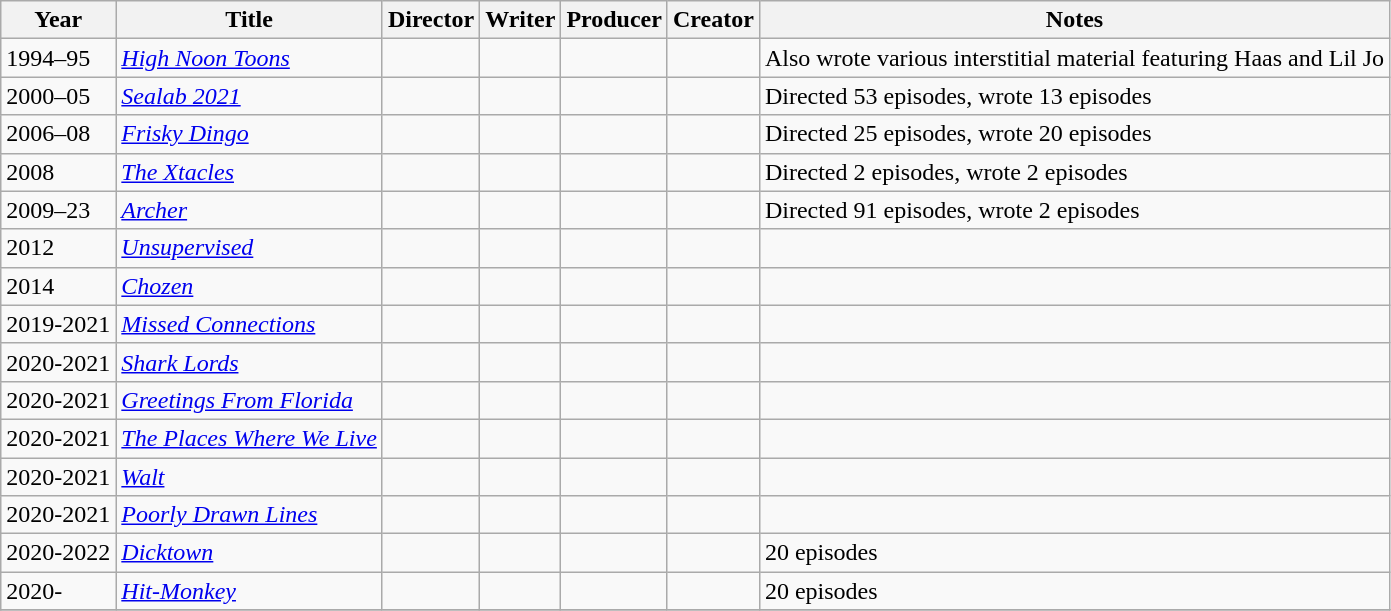<table class="wikitable">
<tr>
<th>Year</th>
<th>Title</th>
<th>Director</th>
<th>Writer</th>
<th>Producer</th>
<th>Creator</th>
<th>Notes</th>
</tr>
<tr>
<td>1994–95</td>
<td><em><a href='#'>High Noon Toons</a></em></td>
<td></td>
<td></td>
<td></td>
<td></td>
<td>Also wrote various interstitial material featuring Haas and Lil Jo</td>
</tr>
<tr>
<td>2000–05</td>
<td><em><a href='#'>Sealab 2021</a></em></td>
<td></td>
<td></td>
<td></td>
<td></td>
<td>Directed 53 episodes, wrote 13 episodes</td>
</tr>
<tr>
<td>2006–08</td>
<td><em><a href='#'>Frisky Dingo</a></em></td>
<td></td>
<td></td>
<td></td>
<td></td>
<td>Directed 25 episodes, wrote 20 episodes</td>
</tr>
<tr>
<td>2008</td>
<td><em><a href='#'>The Xtacles</a></em></td>
<td></td>
<td></td>
<td></td>
<td></td>
<td>Directed 2 episodes, wrote 2 episodes</td>
</tr>
<tr>
<td>2009–23</td>
<td><em><a href='#'>Archer</a></em></td>
<td></td>
<td></td>
<td></td>
<td></td>
<td>Directed 91 episodes, wrote 2 episodes</td>
</tr>
<tr>
<td>2012</td>
<td><em><a href='#'>Unsupervised</a></em></td>
<td></td>
<td></td>
<td></td>
<td></td>
<td></td>
</tr>
<tr>
<td>2014</td>
<td><em><a href='#'>Chozen</a></em></td>
<td></td>
<td></td>
<td></td>
<td></td>
<td></td>
</tr>
<tr>
<td>2019-2021</td>
<td><em><a href='#'> Missed Connections</a></em></td>
<td></td>
<td></td>
<td></td>
<td></td>
<td></td>
</tr>
<tr>
<td>2020-2021</td>
<td><em><a href='#'> Shark Lords</a></em></td>
<td></td>
<td></td>
<td></td>
<td></td>
<td></td>
</tr>
<tr>
<td>2020-2021</td>
<td><em><a href='#'> Greetings From Florida</a></em></td>
<td></td>
<td></td>
<td></td>
<td></td>
<td></td>
</tr>
<tr>
<td>2020-2021</td>
<td><em><a href='#'> The Places Where We Live</a></em></td>
<td></td>
<td></td>
<td></td>
<td></td>
<td></td>
</tr>
<tr>
<td>2020-2021</td>
<td><em><a href='#'> Walt</a></em></td>
<td></td>
<td></td>
<td></td>
<td></td>
<td></td>
</tr>
<tr>
<td>2020-2021</td>
<td><em><a href='#'> Poorly Drawn Lines</a></em></td>
<td></td>
<td></td>
<td></td>
<td></td>
<td></td>
</tr>
<tr>
<td>2020-2022</td>
<td><em><a href='#'>Dicktown</a></em></td>
<td></td>
<td></td>
<td></td>
<td></td>
<td>20 episodes</td>
</tr>
<tr>
<td>2020-</td>
<td><em><a href='#'>Hit-Monkey</a></em></td>
<td></td>
<td></td>
<td></td>
<td></td>
<td>20 episodes</td>
</tr>
<tr>
</tr>
</table>
